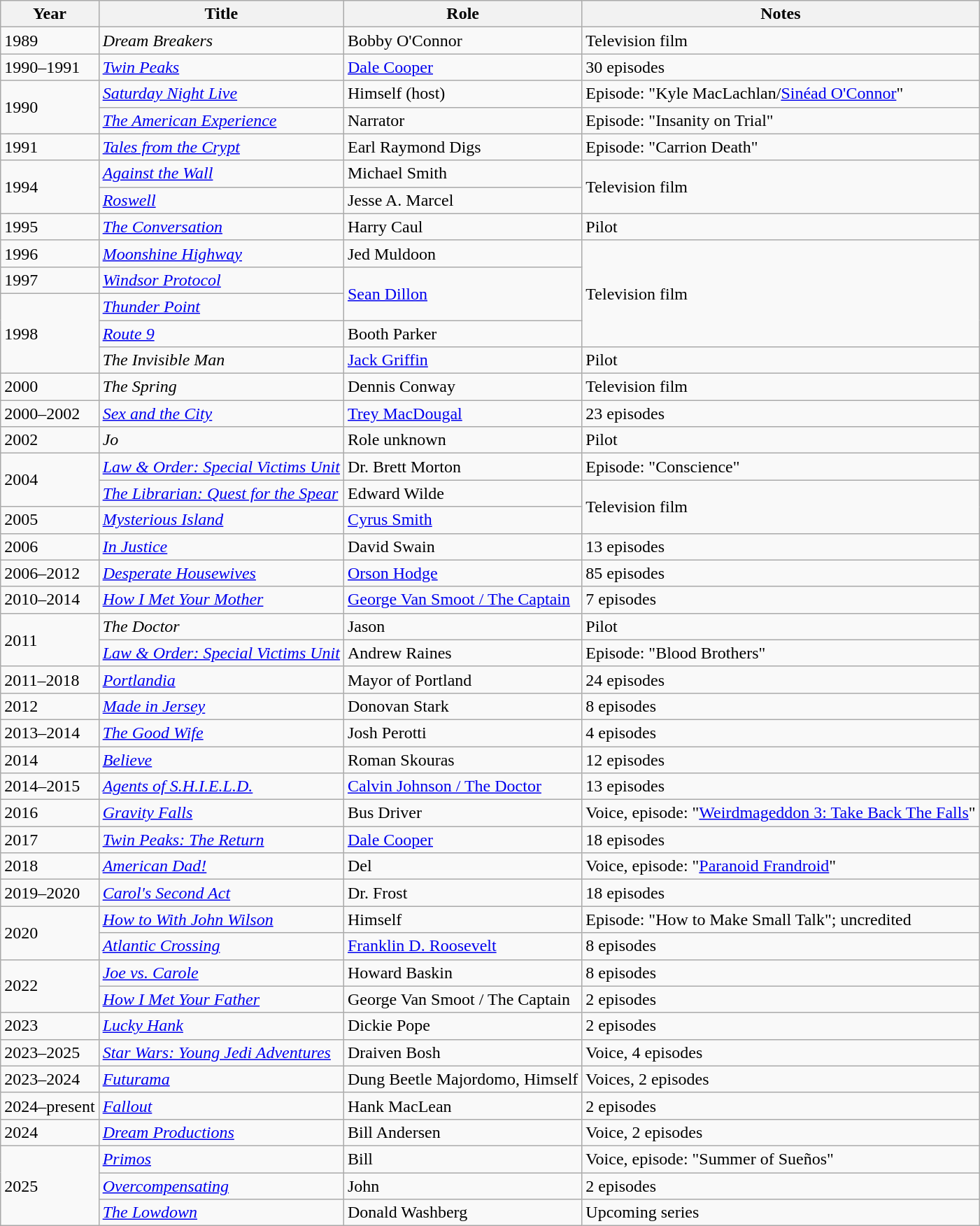<table class="wikitable sortable">
<tr>
<th>Year</th>
<th>Title</th>
<th>Role</th>
<th class="unsortable">Notes</th>
</tr>
<tr>
<td>1989</td>
<td><em>Dream Breakers</em></td>
<td>Bobby O'Connor</td>
<td>Television film</td>
</tr>
<tr>
<td>1990–1991</td>
<td><em><a href='#'>Twin Peaks</a></em></td>
<td><a href='#'>Dale Cooper</a></td>
<td>30 episodes</td>
</tr>
<tr>
<td rowspan="2">1990</td>
<td><em><a href='#'>Saturday Night Live</a></em></td>
<td>Himself (host)</td>
<td>Episode: "Kyle MacLachlan/<a href='#'>Sinéad O'Connor</a>"</td>
</tr>
<tr>
<td><em><a href='#'>The American Experience</a></em></td>
<td>Narrator</td>
<td>Episode: "Insanity on Trial"</td>
</tr>
<tr>
<td>1991</td>
<td><em><a href='#'>Tales from the Crypt</a></em></td>
<td>Earl Raymond Digs</td>
<td>Episode: "Carrion Death"</td>
</tr>
<tr>
<td rowspan="2">1994</td>
<td><em><a href='#'>Against the Wall</a></em></td>
<td>Michael Smith</td>
<td rowspan="2">Television film</td>
</tr>
<tr>
<td><em><a href='#'>Roswell</a></em></td>
<td>Jesse A. Marcel</td>
</tr>
<tr>
<td>1995</td>
<td><em><a href='#'>The Conversation</a></em></td>
<td>Harry Caul</td>
<td>Pilot</td>
</tr>
<tr>
<td>1996</td>
<td><em><a href='#'>Moonshine Highway</a></em></td>
<td>Jed Muldoon</td>
<td rowspan="4">Television film</td>
</tr>
<tr>
<td>1997</td>
<td><em><a href='#'>Windsor Protocol</a></em></td>
<td rowspan="2"><a href='#'>Sean Dillon</a></td>
</tr>
<tr>
<td rowspan="3">1998</td>
<td><em><a href='#'>Thunder Point</a></em></td>
</tr>
<tr>
<td><em><a href='#'>Route 9</a></em></td>
<td>Booth Parker</td>
</tr>
<tr>
<td><em>The Invisible Man</em></td>
<td><a href='#'>Jack Griffin</a></td>
<td>Pilot</td>
</tr>
<tr>
<td>2000</td>
<td><em>The Spring</em></td>
<td>Dennis Conway</td>
<td>Television film</td>
</tr>
<tr>
<td>2000–2002</td>
<td><em><a href='#'>Sex and the City</a></em></td>
<td><a href='#'>Trey MacDougal</a></td>
<td>23 episodes</td>
</tr>
<tr>
<td>2002</td>
<td><em>Jo</em></td>
<td>Role unknown</td>
<td>Pilot</td>
</tr>
<tr>
<td rowspan="2">2004</td>
<td><em><a href='#'>Law & Order: Special Victims Unit</a></em></td>
<td>Dr. Brett Morton</td>
<td>Episode: "Conscience"</td>
</tr>
<tr>
<td><em><a href='#'>The Librarian: Quest for the Spear</a></em></td>
<td>Edward Wilde</td>
<td rowspan="2">Television film</td>
</tr>
<tr>
<td>2005</td>
<td><em><a href='#'>Mysterious Island</a></em></td>
<td><a href='#'>Cyrus Smith</a></td>
</tr>
<tr>
<td>2006</td>
<td><em><a href='#'>In Justice</a></em></td>
<td>David Swain</td>
<td>13 episodes</td>
</tr>
<tr>
<td>2006–2012</td>
<td><em><a href='#'>Desperate Housewives</a></em></td>
<td><a href='#'>Orson Hodge</a></td>
<td>85 episodes</td>
</tr>
<tr>
<td>2010–2014</td>
<td><em><a href='#'>How I Met Your Mother</a></em></td>
<td><a href='#'>George Van Smoot / The Captain</a></td>
<td>7 episodes</td>
</tr>
<tr>
<td rowspan="2">2011</td>
<td><em>The Doctor</em></td>
<td>Jason</td>
<td>Pilot</td>
</tr>
<tr>
<td><em><a href='#'>Law & Order: Special Victims Unit</a></em></td>
<td>Andrew Raines</td>
<td>Episode: "Blood Brothers"</td>
</tr>
<tr>
<td>2011–2018</td>
<td><em><a href='#'>Portlandia</a></em></td>
<td>Mayor of Portland</td>
<td>24 episodes</td>
</tr>
<tr>
<td>2012</td>
<td><em><a href='#'>Made in Jersey</a></em></td>
<td>Donovan Stark</td>
<td>8 episodes</td>
</tr>
<tr>
<td>2013–2014</td>
<td><em><a href='#'>The Good Wife</a></em></td>
<td>Josh Perotti</td>
<td>4 episodes</td>
</tr>
<tr>
<td>2014</td>
<td><em><a href='#'>Believe</a></em></td>
<td>Roman Skouras</td>
<td>12 episodes</td>
</tr>
<tr>
<td>2014–2015</td>
<td><em><a href='#'>Agents of S.H.I.E.L.D.</a></em></td>
<td><a href='#'>Calvin Johnson / The Doctor</a></td>
<td>13 episodes</td>
</tr>
<tr>
<td>2016</td>
<td><em><a href='#'>Gravity Falls</a></em></td>
<td>Bus Driver</td>
<td>Voice, episode: "<a href='#'>Weirdmageddon 3: Take Back The Falls</a>"</td>
</tr>
<tr>
<td>2017</td>
<td><em><a href='#'>Twin Peaks: The Return</a></em></td>
<td><a href='#'>Dale Cooper</a></td>
<td>18 episodes</td>
</tr>
<tr>
<td>2018</td>
<td><em><a href='#'>American Dad!</a></em></td>
<td>Del</td>
<td>Voice, episode: "<a href='#'>Paranoid Frandroid</a>"</td>
</tr>
<tr>
<td>2019–2020</td>
<td><em><a href='#'>Carol's Second Act</a></em></td>
<td>Dr. Frost</td>
<td>18 episodes</td>
</tr>
<tr>
<td rowspan="2">2020</td>
<td><em><a href='#'>How to With John Wilson</a></em></td>
<td>Himself</td>
<td>Episode: "How to Make Small Talk"; uncredited</td>
</tr>
<tr>
<td><em><a href='#'>Atlantic Crossing</a></em></td>
<td><a href='#'>Franklin D. Roosevelt</a></td>
<td>8 episodes</td>
</tr>
<tr>
<td rowspan="2">2022</td>
<td><em><a href='#'>Joe vs. Carole</a></em></td>
<td>Howard Baskin</td>
<td>8 episodes</td>
</tr>
<tr>
<td><em><a href='#'>How I Met Your Father</a></em></td>
<td>George Van Smoot / The Captain</td>
<td>2 episodes</td>
</tr>
<tr>
<td>2023</td>
<td><em><a href='#'>Lucky Hank</a></em></td>
<td>Dickie Pope</td>
<td>2 episodes</td>
</tr>
<tr>
<td>2023–2025</td>
<td><em><a href='#'>Star Wars: Young Jedi Adventures</a></em></td>
<td>Draiven Bosh</td>
<td>Voice, 4 episodes</td>
</tr>
<tr>
<td>2023–2024</td>
<td><em><a href='#'>Futurama</a></em></td>
<td>Dung Beetle Majordomo, Himself</td>
<td>Voices, 2 episodes</td>
</tr>
<tr>
<td>2024–present</td>
<td><em><a href='#'>Fallout</a></em></td>
<td>Hank MacLean</td>
<td>2 episodes</td>
</tr>
<tr>
<td>2024</td>
<td><em><a href='#'>Dream Productions</a></em></td>
<td>Bill Andersen</td>
<td>Voice, 2 episodes</td>
</tr>
<tr>
<td rowspan="3">2025</td>
<td><em><a href='#'>Primos</a></em></td>
<td>Bill</td>
<td>Voice, episode: "Summer of Sueños"</td>
</tr>
<tr>
<td><em><a href='#'>Overcompensating</a></em></td>
<td>John</td>
<td>2 episodes</td>
</tr>
<tr>
<td><em><a href='#'>The Lowdown</a></em></td>
<td>Donald Washberg</td>
<td>Upcoming series</td>
</tr>
</table>
